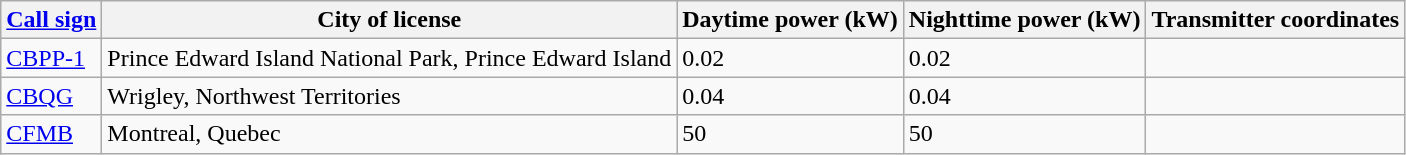<table class="wikitable sortable">
<tr>
<th><a href='#'>Call sign</a></th>
<th>City of license</th>
<th>Daytime power (kW)</th>
<th>Nighttime power (kW)</th>
<th>Transmitter coordinates</th>
</tr>
<tr>
<td><a href='#'>CBPP-1</a></td>
<td>Prince Edward Island National Park, Prince Edward Island</td>
<td>0.02</td>
<td>0.02</td>
<td></td>
</tr>
<tr>
<td><a href='#'>CBQG</a></td>
<td>Wrigley, Northwest Territories</td>
<td>0.04</td>
<td>0.04</td>
<td></td>
</tr>
<tr>
<td><a href='#'>CFMB</a></td>
<td>Montreal, Quebec</td>
<td>50</td>
<td>50</td>
<td></td>
</tr>
</table>
